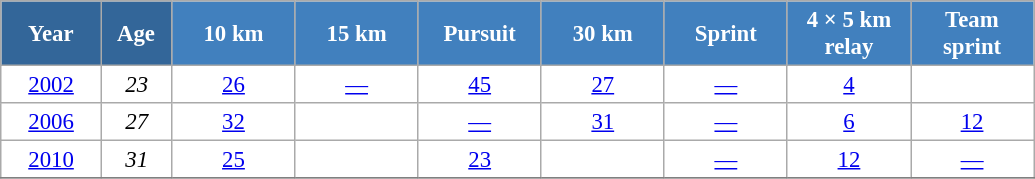<table class="wikitable" style="font-size:95%; text-align:center; border:grey solid 1px; border-collapse:collapse; background:#ffffff;">
<tr>
<th style="background-color:#369; color:white; width:60px;"> Year </th>
<th style="background-color:#369; color:white; width:40px;"> Age </th>
<th style="background-color:#4180be; color:white; width:75px;"> 10 km </th>
<th style="background-color:#4180be; color:white; width:75px;"> 15 km </th>
<th style="background-color:#4180be; color:white; width:75px;"> Pursuit </th>
<th style="background-color:#4180be; color:white; width:75px;"> 30 km </th>
<th style="background-color:#4180be; color:white; width:75px;"> Sprint </th>
<th style="background-color:#4180be; color:white; width:75px;"> 4 × 5 km <br> relay </th>
<th style="background-color:#4180be; color:white; width:75px;"> Team <br> sprint </th>
</tr>
<tr>
<td><a href='#'>2002</a></td>
<td><em>23</em></td>
<td><a href='#'>26</a></td>
<td><a href='#'>—</a></td>
<td><a href='#'>45</a></td>
<td><a href='#'>27</a></td>
<td><a href='#'>—</a></td>
<td><a href='#'>4</a></td>
<td></td>
</tr>
<tr>
<td><a href='#'>2006</a></td>
<td><em>27</em></td>
<td><a href='#'>32</a></td>
<td></td>
<td><a href='#'>—</a></td>
<td><a href='#'>31</a></td>
<td><a href='#'>—</a></td>
<td><a href='#'>6</a></td>
<td><a href='#'>12</a></td>
</tr>
<tr>
<td><a href='#'>2010</a></td>
<td><em>31</em></td>
<td><a href='#'>25</a></td>
<td></td>
<td><a href='#'>23</a></td>
<td><a href='#'></a></td>
<td><a href='#'>—</a></td>
<td><a href='#'>12</a></td>
<td><a href='#'>—</a></td>
</tr>
<tr>
</tr>
</table>
